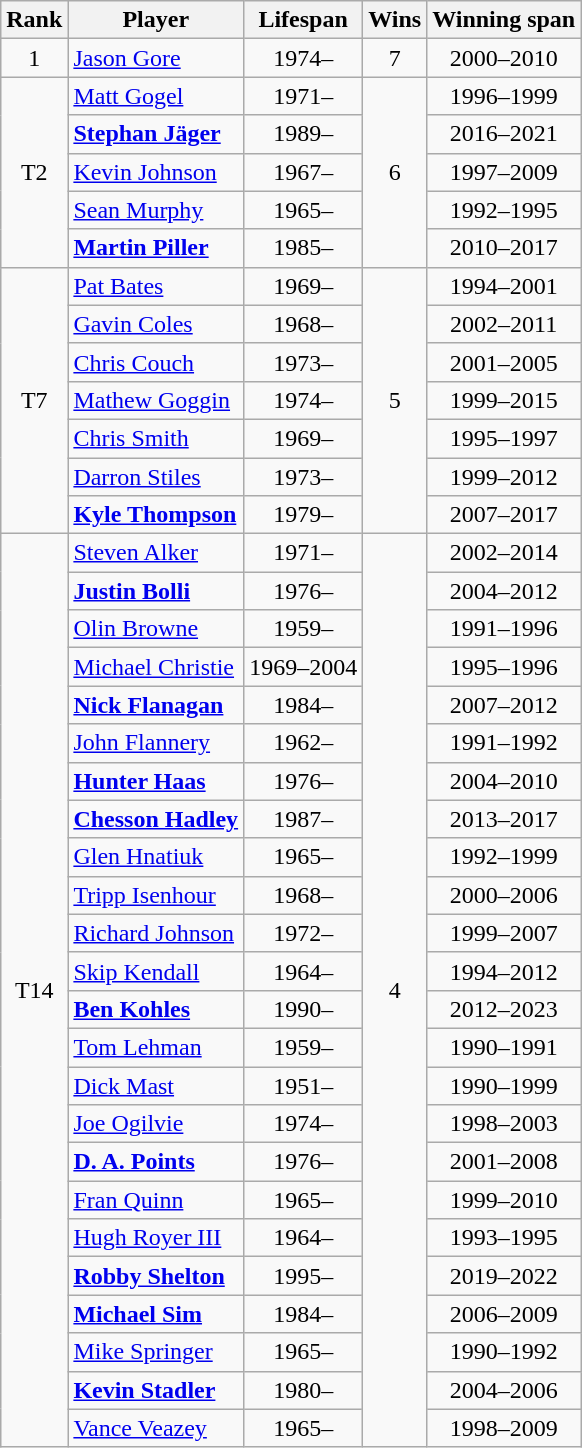<table class="wikitable sortable">
<tr>
<th>Rank</th>
<th>Player</th>
<th>Lifespan</th>
<th>Wins</th>
<th>Winning span</th>
</tr>
<tr>
<td align=center rowspan=1>1</td>
<td> <a href='#'>Jason Gore</a></td>
<td align=center>1974–</td>
<td align=center>7</td>
<td align=center>2000–2010</td>
</tr>
<tr>
<td align=center rowspan=5>T2</td>
<td> <a href='#'>Matt Gogel</a></td>
<td align=center>1971–</td>
<td rowspan=5 align=center>6</td>
<td align=center>1996–1999</td>
</tr>
<tr>
<td> <strong><a href='#'>Stephan Jäger</a></strong></td>
<td align=center>1989–</td>
<td align=center>2016–2021</td>
</tr>
<tr>
<td> <a href='#'>Kevin Johnson</a></td>
<td align=center>1967–</td>
<td align=center>1997–2009</td>
</tr>
<tr>
<td> <a href='#'>Sean Murphy</a></td>
<td align=center>1965–</td>
<td align=center>1992–1995</td>
</tr>
<tr>
<td> <strong><a href='#'>Martin Piller</a></strong></td>
<td align=center>1985–</td>
<td align=center>2010–2017</td>
</tr>
<tr>
<td align=center rowspan=7>T7</td>
<td> <a href='#'>Pat Bates</a></td>
<td align=center>1969–</td>
<td rowspan=7 align=center>5</td>
<td align=center>1994–2001</td>
</tr>
<tr>
<td> <a href='#'>Gavin Coles</a></td>
<td align=center>1968–</td>
<td align=center>2002–2011</td>
</tr>
<tr>
<td> <a href='#'>Chris Couch</a></td>
<td align=center>1973–</td>
<td align=center>2001–2005</td>
</tr>
<tr>
<td> <a href='#'>Mathew Goggin</a></td>
<td align=center>1974–</td>
<td align=center>1999–2015</td>
</tr>
<tr>
<td> <a href='#'>Chris Smith</a></td>
<td align=center>1969–</td>
<td align=center>1995–1997</td>
</tr>
<tr>
<td> <a href='#'>Darron Stiles</a></td>
<td align=center>1973–</td>
<td align=center>1999–2012</td>
</tr>
<tr>
<td> <strong><a href='#'>Kyle Thompson</a></strong></td>
<td align=center>1979–</td>
<td align=center>2007–2017</td>
</tr>
<tr>
<td align=center rowspan=24>T14</td>
<td> <a href='#'>Steven Alker</a></td>
<td align=center>1971–</td>
<td rowspan=24 align=center>4</td>
<td align=center>2002–2014</td>
</tr>
<tr>
<td> <strong><a href='#'>Justin Bolli</a></strong></td>
<td align=center>1976–</td>
<td align=center>2004–2012</td>
</tr>
<tr>
<td> <a href='#'>Olin Browne</a></td>
<td align=center>1959–</td>
<td align=center>1991–1996</td>
</tr>
<tr>
<td> <a href='#'>Michael Christie</a></td>
<td align=center>1969–2004</td>
<td align=center>1995–1996</td>
</tr>
<tr>
<td> <strong><a href='#'>Nick Flanagan</a></strong></td>
<td align=center>1984–</td>
<td align=center>2007–2012</td>
</tr>
<tr>
<td> <a href='#'>John Flannery</a></td>
<td align=center>1962–</td>
<td align=center>1991–1992</td>
</tr>
<tr>
<td> <strong><a href='#'>Hunter Haas</a></strong></td>
<td align=center>1976–</td>
<td align=center>2004–2010</td>
</tr>
<tr>
<td> <strong><a href='#'>Chesson Hadley</a></strong></td>
<td align=center>1987–</td>
<td align=center>2013–2017</td>
</tr>
<tr>
<td> <a href='#'>Glen Hnatiuk</a></td>
<td align=center>1965–</td>
<td align=center>1992–1999</td>
</tr>
<tr>
<td> <a href='#'>Tripp Isenhour</a></td>
<td align=center>1968–</td>
<td align=center>2000–2006</td>
</tr>
<tr>
<td> <a href='#'>Richard Johnson</a></td>
<td align=center>1972–</td>
<td align=center>1999–2007</td>
</tr>
<tr>
<td> <a href='#'>Skip Kendall</a></td>
<td align=center>1964–</td>
<td align=center>1994–2012</td>
</tr>
<tr>
<td> <strong><a href='#'>Ben Kohles</a></strong></td>
<td align=center>1990–</td>
<td align=center>2012–2023</td>
</tr>
<tr>
<td> <a href='#'>Tom Lehman</a></td>
<td align=center>1959–</td>
<td align=center>1990–1991</td>
</tr>
<tr>
<td> <a href='#'>Dick Mast</a></td>
<td align=center>1951–</td>
<td align=center>1990–1999</td>
</tr>
<tr>
<td> <a href='#'>Joe Ogilvie</a></td>
<td align=center>1974–</td>
<td align=center>1998–2003</td>
</tr>
<tr>
<td> <strong><a href='#'>D. A. Points</a></strong></td>
<td align=center>1976–</td>
<td align=center>2001–2008</td>
</tr>
<tr>
<td> <a href='#'>Fran Quinn</a></td>
<td align=center>1965–</td>
<td align=center>1999–2010</td>
</tr>
<tr>
<td> <a href='#'>Hugh Royer III</a></td>
<td align=center>1964–</td>
<td align=center>1993–1995</td>
</tr>
<tr>
<td> <strong><a href='#'>Robby Shelton</a></strong></td>
<td align=center>1995–</td>
<td align=center>2019–2022</td>
</tr>
<tr>
<td> <strong><a href='#'>Michael Sim</a></strong></td>
<td align=center>1984–</td>
<td align=center>2006–2009</td>
</tr>
<tr>
<td> <a href='#'>Mike Springer</a></td>
<td align=center>1965–</td>
<td align=center>1990–1992</td>
</tr>
<tr>
<td> <strong><a href='#'>Kevin Stadler</a></strong></td>
<td align=center>1980–</td>
<td align=center>2004–2006</td>
</tr>
<tr>
<td> <a href='#'>Vance Veazey</a></td>
<td align=center>1965–</td>
<td align=center>1998–2009</td>
</tr>
</table>
